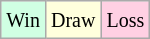<table class="wikitable">
<tr>
<td style="background-color: #d0ffe3;"><small>Win</small></td>
<td style="background-color: #ffffdd;"><small>Draw</small></td>
<td style="background-color: #ffd0e3;"><small>Loss</small></td>
</tr>
</table>
